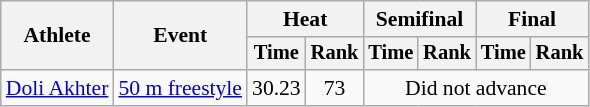<table class=wikitable style="font-size:90%">
<tr>
<th rowspan="2">Athlete</th>
<th rowspan="2">Event</th>
<th colspan="2">Heat</th>
<th colspan="2">Semifinal</th>
<th colspan="2">Final</th>
</tr>
<tr style="font-size:95%">
<th>Time</th>
<th>Rank</th>
<th>Time</th>
<th>Rank</th>
<th>Time</th>
<th>Rank</th>
</tr>
<tr align=center>
<td align=left><a href='#'>Doli Akhter</a></td>
<td align=left><a href='#'>50 m freestyle</a></td>
<td>30.23</td>
<td>73</td>
<td colspan=4>Did not advance</td>
</tr>
</table>
